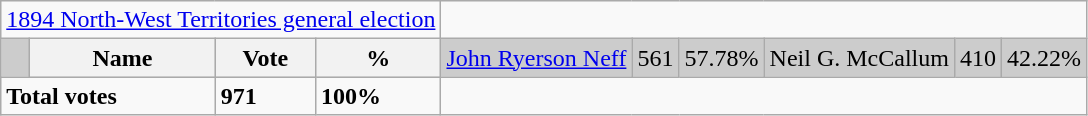<table class="wikitable">
<tr>
<td colspan=4 align=center><a href='#'>1894 North-West Territories general election</a></td>
</tr>
<tr bgcolor="CCCCCC">
<td></td>
<th>Name</th>
<th>Vote</th>
<th>%<br></th>
<td><a href='#'>John Ryerson Neff</a></td>
<td>561</td>
<td>57.78%<br></td>
<td>Neil G. McCallum</td>
<td>410</td>
<td>42.22%</td>
</tr>
<tr>
<td colspan=2><strong>Total votes</strong></td>
<td><strong>971</strong></td>
<td alignment="left"><strong>100%</strong></td>
</tr>
</table>
